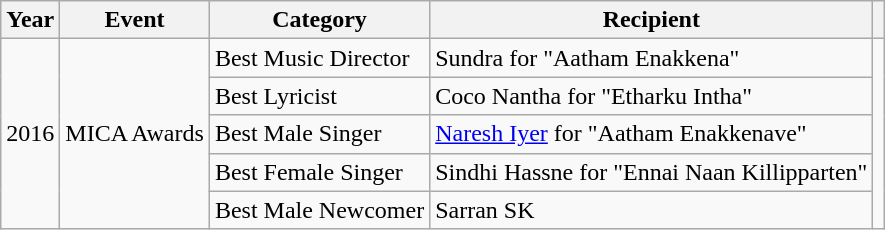<table class="wikitable">
<tr>
<th>Year</th>
<th>Event</th>
<th>Category</th>
<th>Recipient</th>
<th></th>
</tr>
<tr>
<td rowspan="5">2016</td>
<td rowspan="5">MICA Awards</td>
<td>Best Music Director</td>
<td>Sundra for "Aatham Enakkena"</td>
<td rowspan="5" style="text-align:center;"></td>
</tr>
<tr>
<td>Best Lyricist</td>
<td>Coco Nantha for "Etharku Intha"</td>
</tr>
<tr>
<td>Best Male Singer</td>
<td><a href='#'>Naresh Iyer</a> for "Aatham Enakkenave"</td>
</tr>
<tr>
<td>Best Female Singer</td>
<td>Sindhi Hassne for "Ennai Naan Killipparten"</td>
</tr>
<tr>
<td>Best Male Newcomer</td>
<td>Sarran SK</td>
</tr>
</table>
